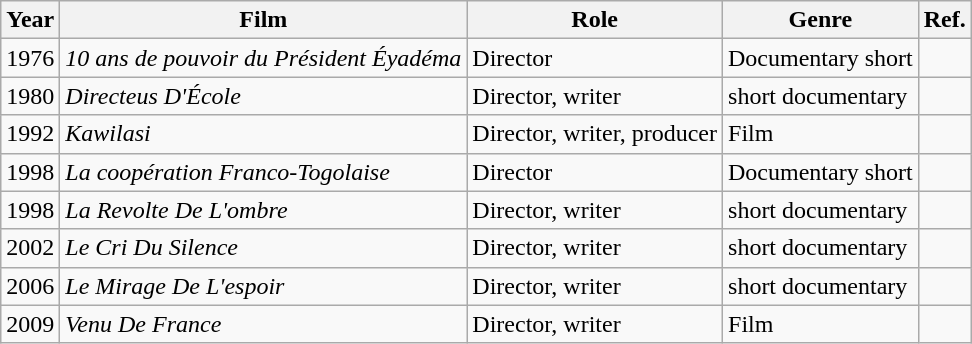<table class="wikitable">
<tr>
<th>Year</th>
<th>Film</th>
<th>Role</th>
<th>Genre</th>
<th>Ref.</th>
</tr>
<tr>
<td>1976</td>
<td><em>10 ans de pouvoir du Président Éyadéma</em></td>
<td>Director</td>
<td>Documentary short</td>
<td></td>
</tr>
<tr>
<td>1980</td>
<td><em>Directeus D'École</em></td>
<td>Director, writer</td>
<td>short documentary</td>
<td></td>
</tr>
<tr>
<td>1992</td>
<td><em>Kawilasi</em></td>
<td>Director, writer, producer</td>
<td>Film</td>
<td></td>
</tr>
<tr>
<td>1998</td>
<td><em>La coopération Franco-Togolaise</em></td>
<td>Director</td>
<td>Documentary short</td>
<td></td>
</tr>
<tr>
<td>1998</td>
<td><em>La Revolte De L'ombre</em></td>
<td>Director, writer</td>
<td>short documentary</td>
<td></td>
</tr>
<tr>
<td>2002</td>
<td><em>Le Cri Du Silence</em></td>
<td>Director, writer</td>
<td>short documentary</td>
<td></td>
</tr>
<tr>
<td>2006</td>
<td><em>Le Mirage De L'espoir</em></td>
<td>Director, writer</td>
<td>short documentary</td>
<td></td>
</tr>
<tr>
<td>2009</td>
<td><em>Venu De France</em></td>
<td>Director, writer</td>
<td>Film</td>
<td></td>
</tr>
</table>
